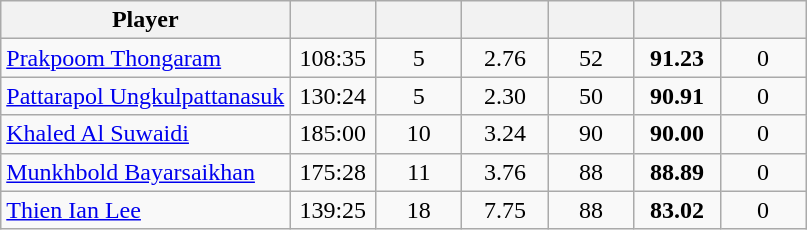<table class="wikitable sortable" style="text-align:center;">
<tr>
<th>Player</th>
<th style="width:50px;"></th>
<th style="width:50px;"></th>
<th style="width:50px;"></th>
<th style="width:50px;"></th>
<th style="width:50px;"></th>
<th style="width:50px;"></th>
</tr>
<tr>
<td style="text-align:left;"> <a href='#'>Prakpoom Thongaram</a></td>
<td>108:35</td>
<td>5</td>
<td>2.76</td>
<td>52</td>
<td><strong>91.23</strong></td>
<td>0</td>
</tr>
<tr>
<td style="text-align:left;"> <a href='#'>Pattarapol Ungkulpattanasuk</a></td>
<td>130:24</td>
<td>5</td>
<td>2.30</td>
<td>50</td>
<td><strong>90.91</strong></td>
<td>0</td>
</tr>
<tr>
<td style="text-align:left;"> <a href='#'>Khaled Al Suwaidi</a></td>
<td>185:00</td>
<td>10</td>
<td>3.24</td>
<td>90</td>
<td><strong>90.00</strong></td>
<td>0</td>
</tr>
<tr>
<td style="text-align:left;"> <a href='#'>Munkhbold Bayarsaikhan</a></td>
<td>175:28</td>
<td>11</td>
<td>3.76</td>
<td>88</td>
<td><strong>88.89</strong></td>
<td>0</td>
</tr>
<tr>
<td style="text-align:left;"> <a href='#'>Thien Ian Lee</a></td>
<td>139:25</td>
<td>18</td>
<td>7.75</td>
<td>88</td>
<td><strong>83.02</strong></td>
<td>0</td>
</tr>
</table>
